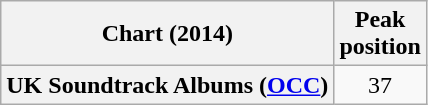<table class="wikitable sortable plainrowheaders" style="text-align:center">
<tr>
<th scope="col">Chart (2014)</th>
<th scope="col">Peak<br>position</th>
</tr>
<tr>
<th scope="row">UK Soundtrack Albums (<a href='#'>OCC</a>)</th>
<td>37</td>
</tr>
</table>
